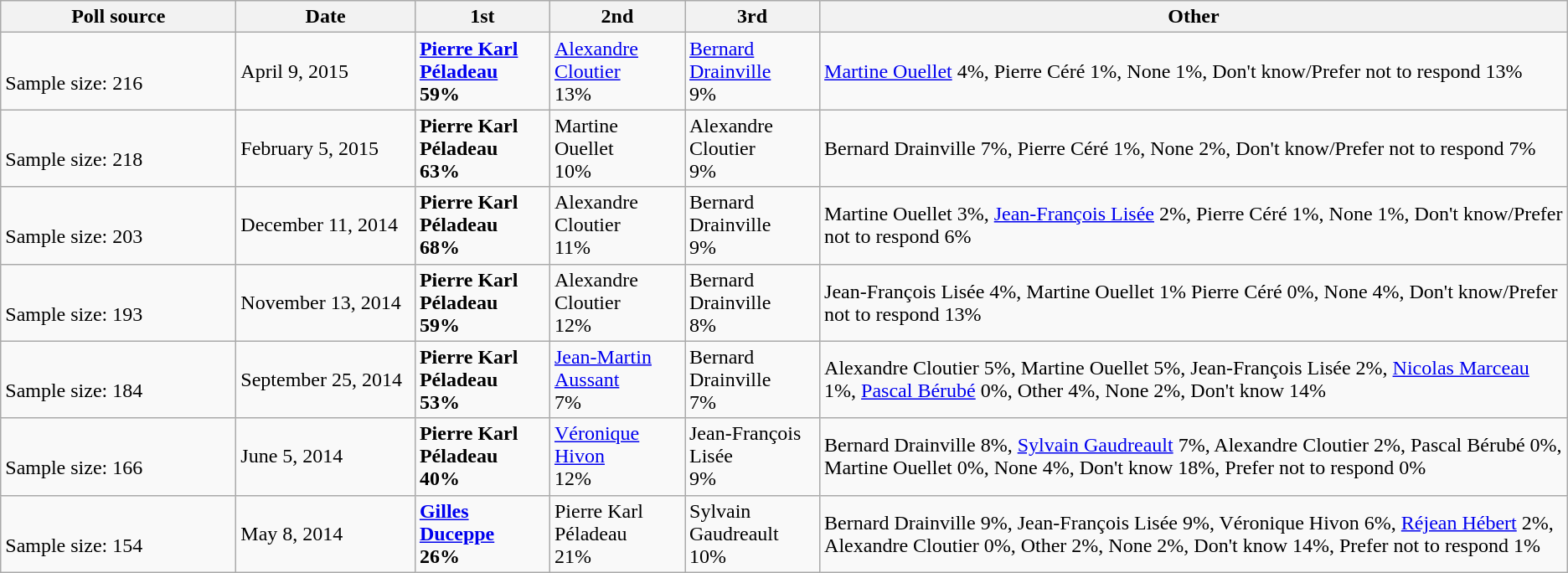<table class="wikitable">
<tr>
<th style="width:180px;">Poll source</th>
<th style="width:135px;">Date</th>
<th style="width:100px;">1st</th>
<th style="width:100px;">2nd</th>
<th style="width:100px;">3rd</th>
<th>Other</th>
</tr>
<tr>
<td><br>Sample size: 216</td>
<td>April 9, 2015</td>
<td><strong><a href='#'>Pierre Karl Péladeau</a><br>59%</strong></td>
<td><a href='#'>Alexandre Cloutier</a><br>13%</td>
<td><a href='#'>Bernard Drainville</a><br>9%</td>
<td><a href='#'>Martine Ouellet</a> 4%, Pierre Céré 1%, None 1%, Don't know/Prefer not to respond 13%</td>
</tr>
<tr>
<td><br>Sample size: 218</td>
<td>February 5, 2015</td>
<td><strong>Pierre Karl Péladeau<br>63%</strong></td>
<td>Martine Ouellet<br>10%</td>
<td>Alexandre Cloutier<br>9%</td>
<td>Bernard Drainville 7%, Pierre Céré 1%, None 2%, Don't know/Prefer not to respond 7%</td>
</tr>
<tr>
<td><br>Sample size: 203</td>
<td>December 11, 2014</td>
<td><strong>Pierre Karl Péladeau<br>68%</strong></td>
<td>Alexandre Cloutier<br>11%</td>
<td>Bernard Drainville<br>9%</td>
<td>Martine Ouellet 3%, <a href='#'>Jean-François Lisée</a> 2%, Pierre Céré 1%, None 1%, Don't know/Prefer not to respond 6%</td>
</tr>
<tr>
<td><br>Sample size: 193</td>
<td>November 13, 2014</td>
<td><strong>Pierre Karl Péladeau<br>59%</strong></td>
<td>Alexandre Cloutier<br>12%</td>
<td>Bernard Drainville<br>8%</td>
<td>Jean-François Lisée 4%, Martine Ouellet 1% Pierre Céré 0%, None 4%, Don't know/Prefer not to respond 13%</td>
</tr>
<tr>
<td><br>Sample size: 184</td>
<td>September 25, 2014</td>
<td><strong>Pierre Karl Péladeau<br>53%</strong></td>
<td><a href='#'>Jean-Martin Aussant</a><br>7%</td>
<td>Bernard Drainville<br>7%</td>
<td>Alexandre Cloutier 5%, Martine Ouellet 5%, Jean-François Lisée 2%, <a href='#'>Nicolas Marceau</a> 1%, <a href='#'>Pascal Bérubé</a> 0%, Other 4%, None 2%, Don't know 14%</td>
</tr>
<tr>
<td><br>Sample size: 166</td>
<td>June 5, 2014</td>
<td><strong>Pierre Karl Péladeau<br>40%</strong></td>
<td><a href='#'>Véronique Hivon</a><br>12%</td>
<td>Jean-François Lisée<br>9%</td>
<td>Bernard Drainville 8%, <a href='#'>Sylvain Gaudreault</a> 7%, Alexandre Cloutier 2%, Pascal Bérubé 0%, Martine Ouellet 0%, None 4%, Don't know 18%, Prefer not to respond 0%</td>
</tr>
<tr>
<td><br>Sample size: 154</td>
<td>May 8, 2014</td>
<td><strong><a href='#'>Gilles Duceppe</a><br>26%</strong></td>
<td>Pierre Karl Péladeau<br>21%</td>
<td>Sylvain Gaudreault<br>10%</td>
<td>Bernard Drainville 9%, Jean-François Lisée 9%, Véronique Hivon 6%, <a href='#'>Réjean Hébert</a> 2%, Alexandre Cloutier 0%, Other 2%, None 2%, Don't know 14%, Prefer not to respond 1%</td>
</tr>
</table>
